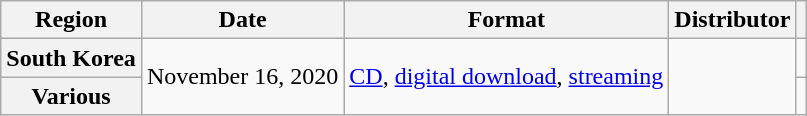<table class="wikitable plainrowheaders">
<tr>
<th>Region</th>
<th>Date</th>
<th>Format</th>
<th>Distributor</th>
<th></th>
</tr>
<tr>
<th scope="row">South Korea</th>
<td rowspan="2">November 16, 2020</td>
<td rowspan="2"><a href='#'>CD</a>, <a href='#'>digital download</a>, <a href='#'>streaming</a></td>
<td rowspan="2"></td>
<td></td>
</tr>
<tr>
<th scope="row">Various</th>
<td></td>
</tr>
</table>
